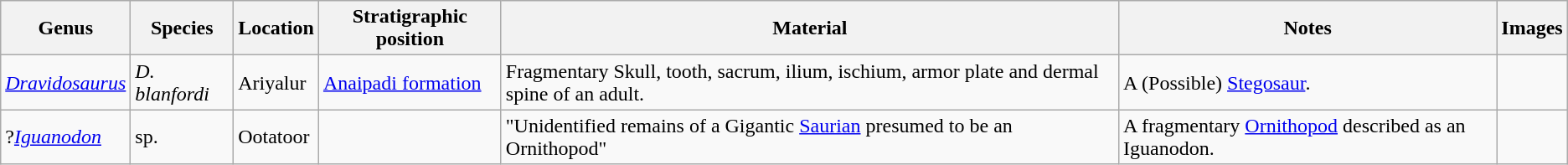<table class="wikitable" align="center">
<tr>
<th>Genus</th>
<th>Species</th>
<th>Location</th>
<th>Stratigraphic position</th>
<th>Material</th>
<th>Notes</th>
<th>Images</th>
</tr>
<tr>
<td><em><a href='#'>Dravidosaurus</a></em></td>
<td><em>D. blanfordi</em></td>
<td>Ariyalur</td>
<td><a href='#'>Anaipadi formation</a></td>
<td>Fragmentary Skull, tooth, sacrum, ilium, ischium, armor plate and dermal spine of an adult.</td>
<td>A (Possible) <a href='#'>Stegosaur</a>.</td>
<td></td>
</tr>
<tr>
<td>?<em><a href='#'>Iguanodon</a></em></td>
<td>sp.</td>
<td>Ootatoor</td>
<td></td>
<td>"Unidentified remains of a Gigantic <a href='#'>Saurian</a> presumed to be an Ornithopod"</td>
<td>A fragmentary <a href='#'>Ornithopod</a> described as an Iguanodon.</td>
<td></td>
</tr>
</table>
